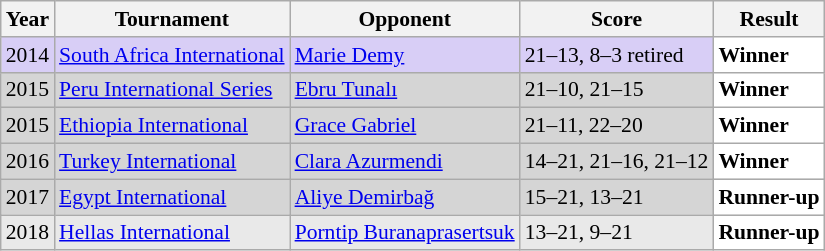<table class="sortable wikitable" style="font-size: 90%;">
<tr>
<th>Year</th>
<th>Tournament</th>
<th>Opponent</th>
<th>Score</th>
<th>Result</th>
</tr>
<tr style="background:#D8CEF6">
<td align="center">2014</td>
<td align="left"><a href='#'>South Africa International</a></td>
<td align="left"> <a href='#'>Marie Demy</a></td>
<td align="left">21–13, 8–3 retired</td>
<td style="text-align:left; background:white"> <strong>Winner</strong></td>
</tr>
<tr style="background:#D5D5D5">
<td align="center">2015</td>
<td align="left"><a href='#'>Peru International Series</a></td>
<td align="left"> <a href='#'>Ebru Tunalı</a></td>
<td align="left">21–10, 21–15</td>
<td style="text-align:left; background:white"> <strong>Winner</strong></td>
</tr>
<tr style="background:#D5D5D5">
<td align="center">2015</td>
<td align="left"><a href='#'>Ethiopia International</a></td>
<td align="left"> <a href='#'>Grace Gabriel</a></td>
<td align="left">21–11, 22–20</td>
<td style="text-align:left; background:white"> <strong>Winner</strong></td>
</tr>
<tr style="background:#D5D5D5">
<td align="center">2016</td>
<td align="left"><a href='#'>Turkey International</a></td>
<td align="left"> <a href='#'>Clara Azurmendi</a></td>
<td align="left">14–21, 21–16, 21–12</td>
<td style="text-align:left; background:white"> <strong>Winner</strong></td>
</tr>
<tr style="background:#D5D5D5">
<td align="center">2017</td>
<td align="left"><a href='#'>Egypt International</a></td>
<td align="left"> <a href='#'>Aliye Demirbağ</a></td>
<td align="left">15–21, 13–21</td>
<td style="text-align:left; background:white"> <strong>Runner-up</strong></td>
</tr>
<tr style="background:#E9E9E9">
<td align="center">2018</td>
<td align="left"><a href='#'>Hellas International</a></td>
<td align="left"> <a href='#'>Porntip Buranaprasertsuk</a></td>
<td align="left">13–21, 9–21</td>
<td style="text-align:left; background:white"> <strong>Runner-up</strong></td>
</tr>
</table>
